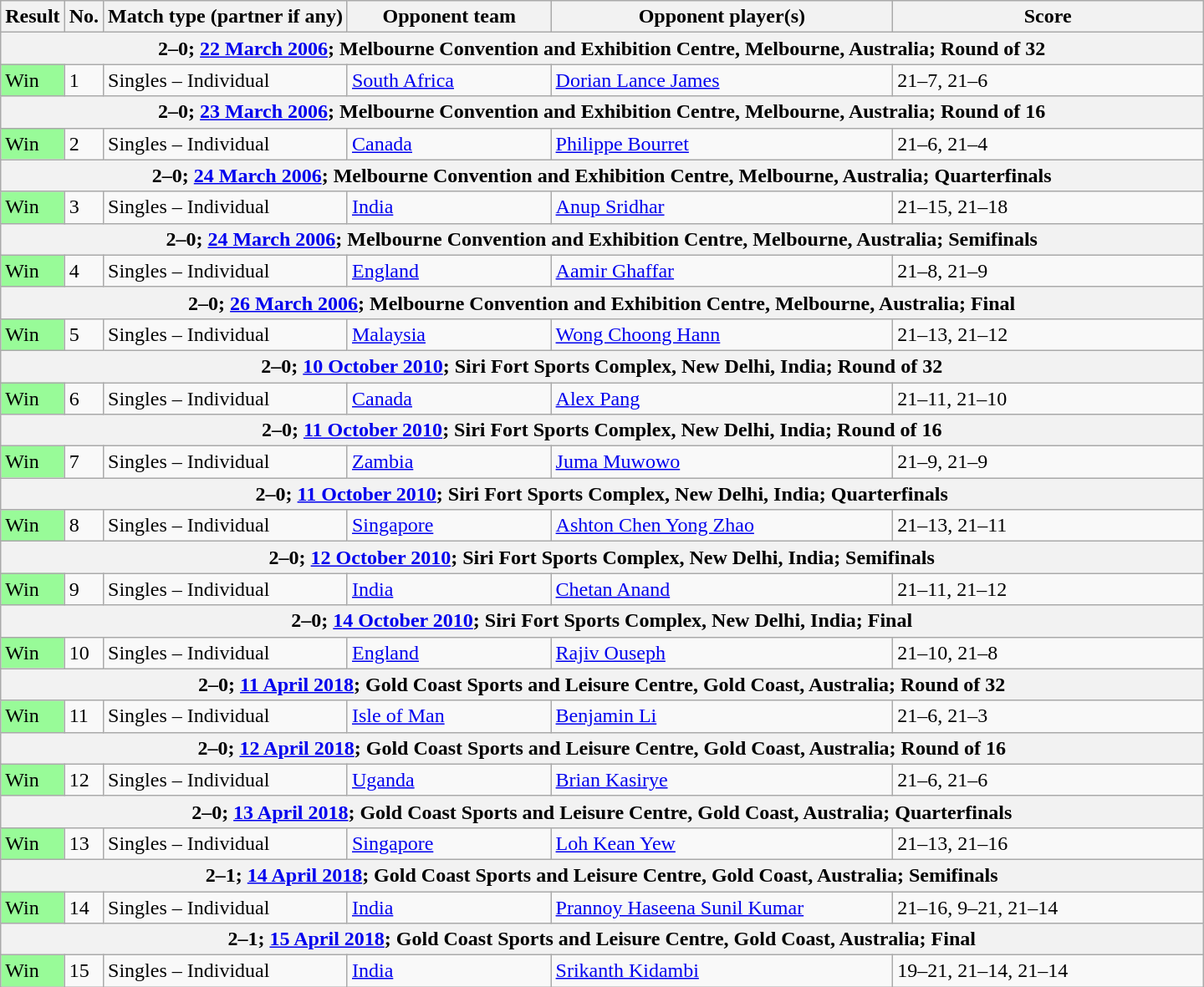<table class=wikitable>
<tr>
<th scope="col">Result</th>
<th scope="col">No.</th>
<th scope="col">Match type (partner if any)</th>
<th scope="col" style="width:155px;">Opponent team</th>
<th scope="col" style="width:265px;">Opponent player(s)</th>
<th scope="col" style="width:240px;">Score</th>
</tr>
<tr>
<th colspan=7>2–0; <a href='#'>22 March 2006</a>; Melbourne Convention and Exhibition Centre, Melbourne, Australia; Round of 32</th>
</tr>
<tr>
<td bgcolor=98FB98>Win</td>
<td>1</td>
<td>Singles – Individual</td>
<td> <a href='#'>South Africa</a></td>
<td><a href='#'>Dorian Lance James</a></td>
<td>21–7, 21–6</td>
</tr>
<tr>
<th colspan=7>2–0; <a href='#'>23 March 2006</a>; Melbourne Convention and Exhibition Centre, Melbourne, Australia; Round of 16</th>
</tr>
<tr>
<td bgcolor=98FB98>Win</td>
<td>2</td>
<td>Singles – Individual</td>
<td> <a href='#'>Canada</a></td>
<td><a href='#'>Philippe Bourret</a></td>
<td>21–6, 21–4</td>
</tr>
<tr>
<th colspan=7>2–0; <a href='#'>24 March 2006</a>; Melbourne Convention and Exhibition Centre, Melbourne, Australia; Quarterfinals</th>
</tr>
<tr>
<td bgcolor=98FB98>Win</td>
<td>3</td>
<td>Singles – Individual</td>
<td> <a href='#'>India</a></td>
<td><a href='#'>Anup Sridhar</a></td>
<td>21–15, 21–18</td>
</tr>
<tr>
<th colspan=7>2–0; <a href='#'>24 March 2006</a>; Melbourne Convention and Exhibition Centre, Melbourne, Australia; Semifinals</th>
</tr>
<tr>
<td bgcolor=98FB98>Win</td>
<td>4</td>
<td>Singles – Individual</td>
<td> <a href='#'>England</a></td>
<td><a href='#'>Aamir Ghaffar</a></td>
<td>21–8, 21–9</td>
</tr>
<tr>
<th colspan=7>2–0; <a href='#'>26 March 2006</a>; Melbourne Convention and Exhibition Centre, Melbourne, Australia; Final</th>
</tr>
<tr>
<td bgcolor=98FB98>Win</td>
<td>5</td>
<td>Singles – Individual</td>
<td> <a href='#'>Malaysia</a></td>
<td><a href='#'>Wong Choong Hann</a></td>
<td>21–13, 21–12</td>
</tr>
<tr>
<th colspan=7>2–0; <a href='#'>10 October 2010</a>; Siri Fort Sports Complex, New Delhi, India; Round of 32</th>
</tr>
<tr>
<td bgcolor=98FB98>Win</td>
<td>6</td>
<td>Singles – Individual</td>
<td> <a href='#'>Canada</a></td>
<td><a href='#'>Alex Pang</a></td>
<td>21–11, 21–10</td>
</tr>
<tr>
<th colspan=7>2–0; <a href='#'>11 October 2010</a>; Siri Fort Sports Complex, New Delhi, India; Round of 16</th>
</tr>
<tr>
<td bgcolor=98FB98>Win</td>
<td>7</td>
<td>Singles – Individual</td>
<td> <a href='#'>Zambia</a></td>
<td><a href='#'>Juma Muwowo</a></td>
<td>21–9, 21–9</td>
</tr>
<tr>
<th colspan=7>2–0; <a href='#'>11 October 2010</a>; Siri Fort Sports Complex, New Delhi, India; Quarterfinals</th>
</tr>
<tr>
<td bgcolor=98FB98>Win</td>
<td>8</td>
<td>Singles – Individual</td>
<td> <a href='#'>Singapore</a></td>
<td><a href='#'>Ashton Chen Yong Zhao</a></td>
<td>21–13, 21–11</td>
</tr>
<tr>
<th colspan=7>2–0; <a href='#'>12 October 2010</a>; Siri Fort Sports Complex, New Delhi, India; Semifinals</th>
</tr>
<tr>
<td bgcolor=98FB98>Win</td>
<td>9</td>
<td>Singles – Individual</td>
<td> <a href='#'>India</a></td>
<td><a href='#'>Chetan Anand</a></td>
<td>21–11, 21–12</td>
</tr>
<tr>
<th colspan=7>2–0; <a href='#'>14 October 2010</a>; Siri Fort Sports Complex, New Delhi, India; Final</th>
</tr>
<tr>
<td bgcolor=98FB98>Win</td>
<td>10</td>
<td>Singles – Individual</td>
<td> <a href='#'>England</a></td>
<td><a href='#'>Rajiv Ouseph</a></td>
<td>21–10, 21–8</td>
</tr>
<tr>
<th colspan=7>2–0; <a href='#'>11 April 2018</a>; Gold Coast Sports and Leisure Centre, Gold Coast, Australia; Round of 32</th>
</tr>
<tr>
<td bgcolor=98FB98>Win</td>
<td>11</td>
<td>Singles – Individual</td>
<td> <a href='#'>Isle of Man</a></td>
<td><a href='#'>Benjamin Li</a></td>
<td>21–6, 21–3</td>
</tr>
<tr>
<th colspan=7>2–0; <a href='#'>12 April 2018</a>; Gold Coast Sports and Leisure Centre, Gold Coast, Australia; Round of 16</th>
</tr>
<tr>
<td bgcolor=98FB98>Win</td>
<td>12</td>
<td>Singles – Individual</td>
<td> <a href='#'>Uganda</a></td>
<td><a href='#'>Brian Kasirye</a></td>
<td>21–6, 21–6</td>
</tr>
<tr>
<th colspan=7>2–0; <a href='#'>13 April 2018</a>; Gold Coast Sports and Leisure Centre, Gold Coast, Australia; Quarterfinals</th>
</tr>
<tr>
<td bgcolor=98FB98>Win</td>
<td>13</td>
<td>Singles – Individual</td>
<td> <a href='#'>Singapore</a></td>
<td><a href='#'>Loh Kean Yew</a></td>
<td>21–13, 21–16</td>
</tr>
<tr>
<th colspan=7>2–1; <a href='#'>14 April 2018</a>; Gold Coast Sports and Leisure Centre, Gold Coast, Australia; Semifinals</th>
</tr>
<tr>
<td bgcolor=98FB98>Win</td>
<td>14</td>
<td>Singles – Individual</td>
<td> <a href='#'>India</a></td>
<td><a href='#'>Prannoy Haseena Sunil Kumar</a></td>
<td>21–16, 9–21, 21–14</td>
</tr>
<tr>
<th colspan=7>2–1; <a href='#'>15 April 2018</a>; Gold Coast Sports and Leisure Centre, Gold Coast, Australia; Final</th>
</tr>
<tr>
<td bgcolor=98FB98>Win</td>
<td>15</td>
<td>Singles – Individual</td>
<td> <a href='#'>India</a></td>
<td><a href='#'>Srikanth Kidambi</a></td>
<td>19–21, 21–14, 21–14</td>
</tr>
</table>
